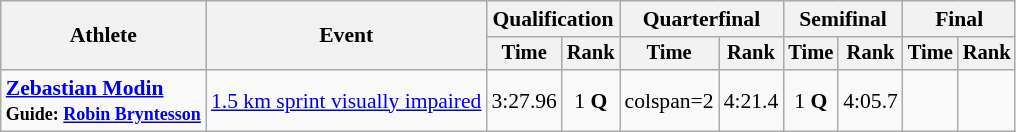<table class="wikitable" style="font-size:90%">
<tr>
<th rowspan="2">Athlete</th>
<th rowspan="2">Event</th>
<th colspan="2">Qualification</th>
<th colspan="2">Quarterfinal</th>
<th colspan="2">Semifinal</th>
<th colspan="2">Final</th>
</tr>
<tr style="font-size:95%">
<th>Time</th>
<th>Rank</th>
<th>Time</th>
<th>Rank</th>
<th>Time</th>
<th>Rank</th>
<th>Time</th>
<th>Rank</th>
</tr>
<tr align=center>
<td align=left><strong><a href='#'>Zebastian Modin</a><br><small>Guide: <a href='#'>Robin Bryntesson</a></small></strong></td>
<td align=left><a href='#'>1.5 km sprint visually impaired</a></td>
<td>3:27.96</td>
<td>1 <strong>Q</strong></td>
<td>colspan=2 </td>
<td>4:21.4</td>
<td>1 <strong>Q</strong></td>
<td>4:05.7</td>
<td></td>
</tr>
</table>
